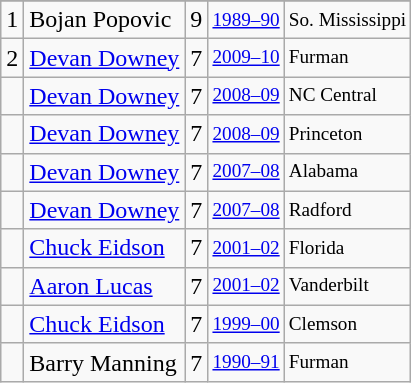<table class="wikitable">
<tr>
</tr>
<tr>
<td>1</td>
<td>Bojan Popovic</td>
<td>9</td>
<td style="font-size:80%;"><a href='#'>1989–90</a></td>
<td style="font-size:80%;">So. Mississippi</td>
</tr>
<tr>
<td>2</td>
<td><a href='#'>Devan Downey</a></td>
<td>7</td>
<td style="font-size:80%;"><a href='#'>2009–10</a></td>
<td style="font-size:80%;">Furman</td>
</tr>
<tr>
<td></td>
<td><a href='#'>Devan Downey</a></td>
<td>7</td>
<td style="font-size:80%;"><a href='#'>2008–09</a></td>
<td style="font-size:80%;">NC Central</td>
</tr>
<tr>
<td></td>
<td><a href='#'>Devan Downey</a></td>
<td>7</td>
<td style="font-size:80%;"><a href='#'>2008–09</a></td>
<td style="font-size:80%;">Princeton</td>
</tr>
<tr>
<td></td>
<td><a href='#'>Devan Downey</a></td>
<td>7</td>
<td style="font-size:80%;"><a href='#'>2007–08</a></td>
<td style="font-size:80%;">Alabama</td>
</tr>
<tr>
<td></td>
<td><a href='#'>Devan Downey</a></td>
<td>7</td>
<td style="font-size:80%;"><a href='#'>2007–08</a></td>
<td style="font-size:80%;">Radford</td>
</tr>
<tr>
<td></td>
<td><a href='#'>Chuck Eidson</a></td>
<td>7</td>
<td style="font-size:80%;"><a href='#'>2001–02</a></td>
<td style="font-size:80%;">Florida</td>
</tr>
<tr>
<td></td>
<td><a href='#'>Aaron Lucas</a></td>
<td>7</td>
<td style="font-size:80%;"><a href='#'>2001–02</a></td>
<td style="font-size:80%;">Vanderbilt</td>
</tr>
<tr>
<td></td>
<td><a href='#'>Chuck Eidson</a></td>
<td>7</td>
<td style="font-size:80%;"><a href='#'>1999–00</a></td>
<td style="font-size:80%;">Clemson</td>
</tr>
<tr>
<td></td>
<td>Barry Manning</td>
<td>7</td>
<td style="font-size:80%;"><a href='#'>1990–91</a></td>
<td style="font-size:80%;">Furman</td>
</tr>
</table>
